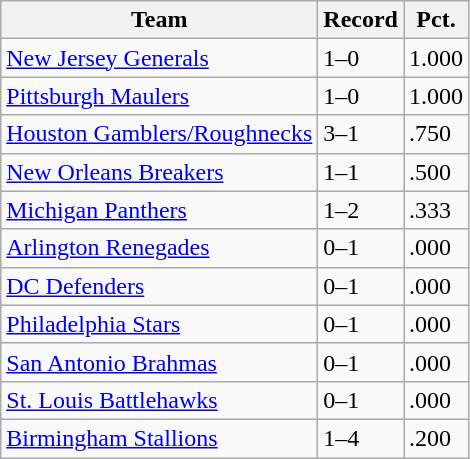<table class="wikitable sortable">
<tr>
<th>Team</th>
<th>Record</th>
<th>Pct.</th>
</tr>
<tr -bgcolor=lightgray>
<td><a href='#'>New Jersey Generals</a></td>
<td>1–0</td>
<td>1.000</td>
</tr>
<tr -bgcolor=lightgray>
<td><a href='#'>Pittsburgh Maulers</a></td>
<td>1–0</td>
<td>1.000</td>
</tr>
<tr>
<td><a href='#'>Houston Gamblers/Roughnecks</a></td>
<td>3–1</td>
<td>.750</td>
</tr>
<tr -bgcolor=lightgray>
<td><a href='#'>New Orleans Breakers</a></td>
<td>1–1</td>
<td>.500</td>
</tr>
<tr>
<td><a href='#'>Michigan Panthers</a></td>
<td>1–2</td>
<td>.333</td>
</tr>
<tr>
<td><a href='#'>Arlington Renegades</a></td>
<td>0–1</td>
<td>.000</td>
</tr>
<tr>
<td><a href='#'>DC Defenders</a></td>
<td>0–1</td>
<td>.000</td>
</tr>
<tr -bgcolor=lightgray>
<td><a href='#'>Philadelphia Stars</a></td>
<td>0–1</td>
<td>.000</td>
</tr>
<tr>
<td><a href='#'>San Antonio Brahmas</a></td>
<td>0–1</td>
<td>.000</td>
</tr>
<tr>
<td><a href='#'>St. Louis Battlehawks</a></td>
<td>0–1</td>
<td>.000</td>
</tr>
<tr>
<td><a href='#'>Birmingham Stallions</a></td>
<td>1–4</td>
<td>.200</td>
</tr>
</table>
